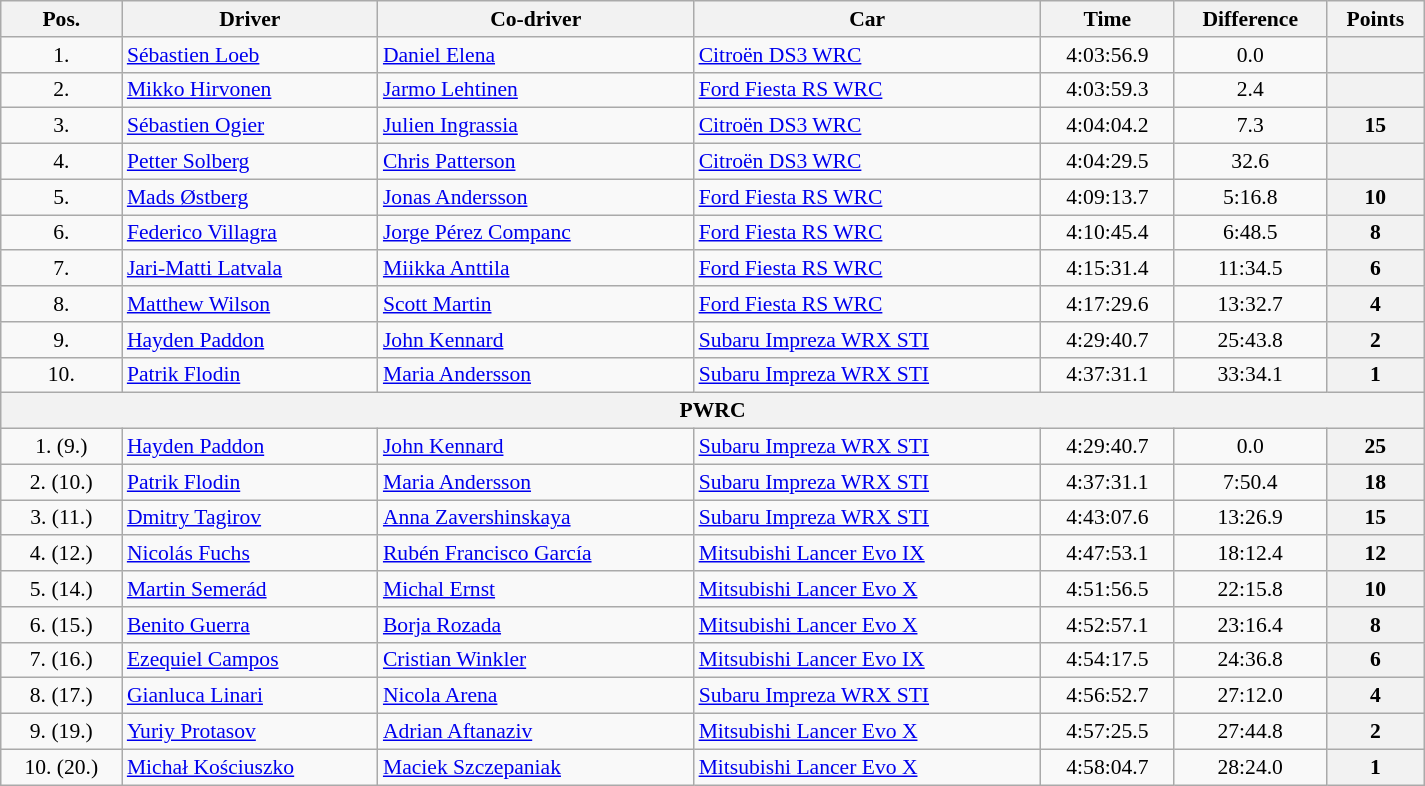<table class="wikitable" width="100%" style="text-align: center; font-size: 90%; max-width: 950px;">
<tr>
<th>Pos.</th>
<th>Driver</th>
<th>Co-driver</th>
<th>Car</th>
<th>Time</th>
<th>Difference</th>
<th>Points</th>
</tr>
<tr>
<td>1.</td>
<td align="left"> <a href='#'>Sébastien Loeb</a></td>
<td align="left"> <a href='#'>Daniel Elena</a></td>
<td align="left"><a href='#'>Citroën DS3 WRC</a></td>
<td>4:03:56.9</td>
<td>0.0</td>
<th></th>
</tr>
<tr>
<td>2.</td>
<td align="left"> <a href='#'>Mikko Hirvonen</a></td>
<td align="left"> <a href='#'>Jarmo Lehtinen</a></td>
<td align="left"><a href='#'>Ford Fiesta RS WRC</a></td>
<td>4:03:59.3</td>
<td>2.4</td>
<th></th>
</tr>
<tr>
<td>3.</td>
<td align="left"> <a href='#'>Sébastien Ogier</a></td>
<td align="left"> <a href='#'>Julien Ingrassia</a></td>
<td align="left"><a href='#'>Citroën DS3 WRC</a></td>
<td>4:04:04.2</td>
<td>7.3</td>
<th>15</th>
</tr>
<tr>
<td>4.</td>
<td align="left"> <a href='#'>Petter Solberg</a></td>
<td align="left"> <a href='#'>Chris Patterson</a></td>
<td align="left"><a href='#'>Citroën DS3 WRC</a></td>
<td>4:04:29.5</td>
<td>32.6</td>
<th></th>
</tr>
<tr>
<td>5.</td>
<td align="left"> <a href='#'>Mads Østberg</a></td>
<td align="left"> <a href='#'>Jonas Andersson</a></td>
<td align="left"><a href='#'>Ford Fiesta RS WRC</a></td>
<td>4:09:13.7</td>
<td>5:16.8</td>
<th>10</th>
</tr>
<tr>
<td>6.</td>
<td align="left"> <a href='#'>Federico Villagra</a></td>
<td align="left"> <a href='#'>Jorge Pérez Companc</a></td>
<td align="left"><a href='#'>Ford Fiesta RS WRC</a></td>
<td>4:10:45.4</td>
<td>6:48.5</td>
<th>8</th>
</tr>
<tr>
<td>7.</td>
<td align="left"> <a href='#'>Jari-Matti Latvala</a></td>
<td align="left"> <a href='#'>Miikka Anttila</a></td>
<td align="left"><a href='#'>Ford Fiesta RS WRC</a></td>
<td>4:15:31.4</td>
<td>11:34.5</td>
<th>6</th>
</tr>
<tr>
<td>8.</td>
<td align="left"> <a href='#'>Matthew Wilson</a></td>
<td align="left"> <a href='#'>Scott Martin</a></td>
<td align="left"><a href='#'>Ford Fiesta RS WRC</a></td>
<td>4:17:29.6</td>
<td>13:32.7</td>
<th>4</th>
</tr>
<tr>
<td>9.</td>
<td align="left"> <a href='#'>Hayden Paddon</a></td>
<td align="left"> <a href='#'>John Kennard</a></td>
<td align="left"><a href='#'>Subaru Impreza WRX STI</a></td>
<td>4:29:40.7</td>
<td>25:43.8</td>
<th>2</th>
</tr>
<tr>
<td>10.</td>
<td align="left"> <a href='#'>Patrik Flodin</a></td>
<td align="left"> <a href='#'>Maria Andersson</a></td>
<td align="left"><a href='#'>Subaru Impreza WRX STI</a></td>
<td>4:37:31.1</td>
<td>33:34.1</td>
<th>1</th>
</tr>
<tr>
<th colspan=7>PWRC</th>
</tr>
<tr>
<td>1. (9.)</td>
<td align="left"> <a href='#'>Hayden Paddon</a></td>
<td align="left"> <a href='#'>John Kennard</a></td>
<td align="left"><a href='#'>Subaru Impreza WRX STI</a></td>
<td>4:29:40.7</td>
<td>0.0</td>
<th>25</th>
</tr>
<tr>
<td>2. (10.)</td>
<td align="left"> <a href='#'>Patrik Flodin</a></td>
<td align="left"> <a href='#'>Maria Andersson</a></td>
<td align="left"><a href='#'>Subaru Impreza WRX STI</a></td>
<td>4:37:31.1</td>
<td>7:50.4</td>
<th>18</th>
</tr>
<tr>
<td>3. (11.)</td>
<td align="left"> <a href='#'>Dmitry Tagirov</a></td>
<td align="left"> <a href='#'>Anna Zavershinskaya</a></td>
<td align="left"><a href='#'>Subaru Impreza WRX STI</a></td>
<td>4:43:07.6</td>
<td>13:26.9</td>
<th>15</th>
</tr>
<tr>
<td>4. (12.)</td>
<td align="left"> <a href='#'>Nicolás Fuchs</a></td>
<td align="left"> <a href='#'>Rubén Francisco García</a></td>
<td align="left"><a href='#'>Mitsubishi Lancer Evo IX</a></td>
<td>4:47:53.1</td>
<td>18:12.4</td>
<th>12</th>
</tr>
<tr>
<td>5. (14.)</td>
<td align="left"> <a href='#'>Martin Semerád</a></td>
<td align="left"> <a href='#'>Michal Ernst</a></td>
<td align="left"><a href='#'>Mitsubishi Lancer Evo X</a></td>
<td>4:51:56.5</td>
<td>22:15.8</td>
<th>10</th>
</tr>
<tr>
<td>6. (15.)</td>
<td align="left"> <a href='#'>Benito Guerra</a></td>
<td align="left"> <a href='#'>Borja Rozada</a></td>
<td align="left"><a href='#'>Mitsubishi Lancer Evo X</a></td>
<td>4:52:57.1</td>
<td>23:16.4</td>
<th>8</th>
</tr>
<tr>
<td>7. (16.)</td>
<td align="left"> <a href='#'>Ezequiel Campos</a></td>
<td align="left"> <a href='#'>Cristian Winkler</a></td>
<td align="left"><a href='#'>Mitsubishi Lancer Evo IX</a></td>
<td>4:54:17.5</td>
<td>24:36.8</td>
<th>6</th>
</tr>
<tr>
<td>8. (17.)</td>
<td align="left"> <a href='#'>Gianluca Linari</a></td>
<td align="left"> <a href='#'>Nicola Arena</a></td>
<td align="left"><a href='#'>Subaru Impreza WRX STI</a></td>
<td>4:56:52.7</td>
<td>27:12.0</td>
<th>4</th>
</tr>
<tr>
<td>9. (19.)</td>
<td align="left"> <a href='#'>Yuriy Protasov</a></td>
<td align="left"> <a href='#'>Adrian Aftanaziv</a></td>
<td align="left"><a href='#'>Mitsubishi Lancer Evo X</a></td>
<td>4:57:25.5</td>
<td>27:44.8</td>
<th>2</th>
</tr>
<tr>
<td>10. (20.)</td>
<td align="left"> <a href='#'>Michał Kościuszko</a></td>
<td align="left"> <a href='#'>Maciek Szczepaniak</a></td>
<td align="left"><a href='#'>Mitsubishi Lancer Evo X</a></td>
<td>4:58:04.7</td>
<td>28:24.0</td>
<th>1</th>
</tr>
</table>
